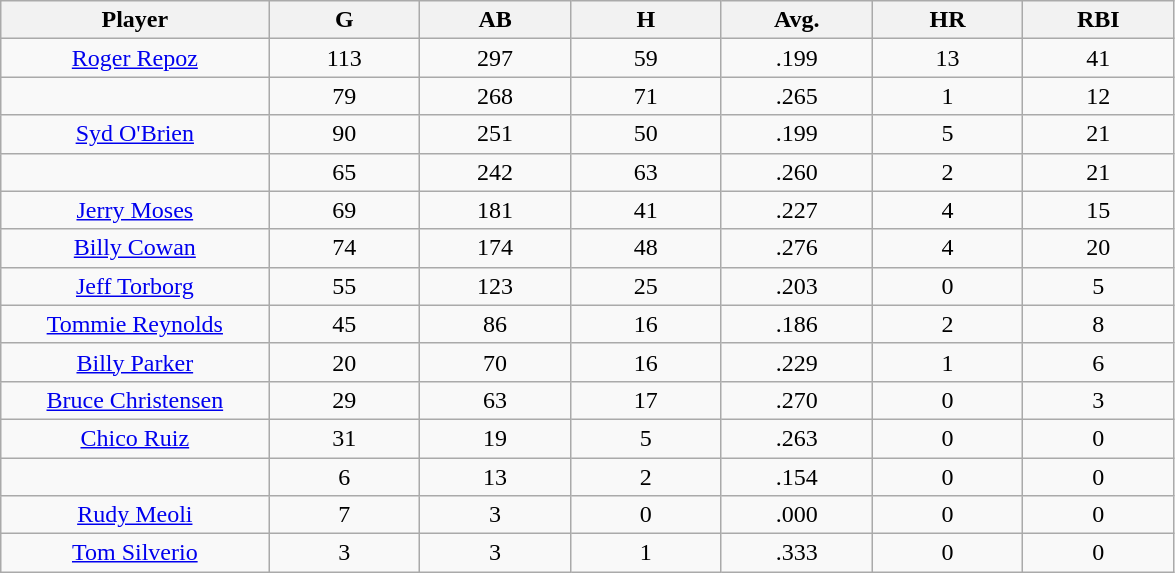<table class="wikitable sortable">
<tr>
<th bgcolor="#DDDDFF" width="16%">Player</th>
<th bgcolor="#DDDDFF" width="9%">G</th>
<th bgcolor="#DDDDFF" width="9%">AB</th>
<th bgcolor="#DDDDFF" width="9%">H</th>
<th bgcolor="#DDDDFF" width="9%">Avg.</th>
<th bgcolor="#DDDDFF" width="9%">HR</th>
<th bgcolor="#DDDDFF" width="9%">RBI</th>
</tr>
<tr align=center>
<td><a href='#'>Roger Repoz</a></td>
<td>113</td>
<td>297</td>
<td>59</td>
<td>.199</td>
<td>13</td>
<td>41</td>
</tr>
<tr align=center>
<td></td>
<td>79</td>
<td>268</td>
<td>71</td>
<td>.265</td>
<td>1</td>
<td>12</td>
</tr>
<tr align=center>
<td><a href='#'>Syd O'Brien</a></td>
<td>90</td>
<td>251</td>
<td>50</td>
<td>.199</td>
<td>5</td>
<td>21</td>
</tr>
<tr align=center>
<td></td>
<td>65</td>
<td>242</td>
<td>63</td>
<td>.260</td>
<td>2</td>
<td>21</td>
</tr>
<tr align=center>
<td><a href='#'>Jerry Moses</a></td>
<td>69</td>
<td>181</td>
<td>41</td>
<td>.227</td>
<td>4</td>
<td>15</td>
</tr>
<tr align=center>
<td><a href='#'>Billy Cowan</a></td>
<td>74</td>
<td>174</td>
<td>48</td>
<td>.276</td>
<td>4</td>
<td>20</td>
</tr>
<tr align=center>
<td><a href='#'>Jeff Torborg</a></td>
<td>55</td>
<td>123</td>
<td>25</td>
<td>.203</td>
<td>0</td>
<td>5</td>
</tr>
<tr align=center>
<td><a href='#'>Tommie Reynolds</a></td>
<td>45</td>
<td>86</td>
<td>16</td>
<td>.186</td>
<td>2</td>
<td>8</td>
</tr>
<tr align=center>
<td><a href='#'>Billy Parker</a></td>
<td>20</td>
<td>70</td>
<td>16</td>
<td>.229</td>
<td>1</td>
<td>6</td>
</tr>
<tr align=center>
<td><a href='#'>Bruce Christensen</a></td>
<td>29</td>
<td>63</td>
<td>17</td>
<td>.270</td>
<td>0</td>
<td>3</td>
</tr>
<tr align=center>
<td><a href='#'>Chico Ruiz</a></td>
<td>31</td>
<td>19</td>
<td>5</td>
<td>.263</td>
<td>0</td>
<td>0</td>
</tr>
<tr align=center>
<td></td>
<td>6</td>
<td>13</td>
<td>2</td>
<td>.154</td>
<td>0</td>
<td>0</td>
</tr>
<tr align=center>
<td><a href='#'>Rudy Meoli</a></td>
<td>7</td>
<td>3</td>
<td>0</td>
<td>.000</td>
<td>0</td>
<td>0</td>
</tr>
<tr align=center>
<td><a href='#'>Tom Silverio</a></td>
<td>3</td>
<td>3</td>
<td>1</td>
<td>.333</td>
<td>0</td>
<td>0</td>
</tr>
</table>
